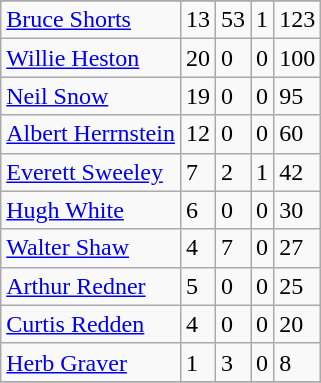<table class="wikitable">
<tr>
</tr>
<tr>
<td><a href='#'>Bruce Shorts</a></td>
<td>13</td>
<td>53</td>
<td>1</td>
<td>123</td>
</tr>
<tr>
<td><a href='#'>Willie Heston</a></td>
<td>20</td>
<td>0</td>
<td>0</td>
<td>100</td>
</tr>
<tr>
<td><a href='#'>Neil Snow</a></td>
<td>19</td>
<td>0</td>
<td>0</td>
<td>95</td>
</tr>
<tr>
<td><a href='#'>Albert Herrnstein</a></td>
<td>12</td>
<td>0</td>
<td>0</td>
<td>60</td>
</tr>
<tr>
<td><a href='#'>Everett Sweeley</a></td>
<td>7</td>
<td>2</td>
<td>1</td>
<td>42</td>
</tr>
<tr>
<td><a href='#'>Hugh White</a></td>
<td>6</td>
<td>0</td>
<td>0</td>
<td>30</td>
</tr>
<tr>
<td><a href='#'>Walter Shaw</a></td>
<td>4</td>
<td>7</td>
<td>0</td>
<td>27</td>
</tr>
<tr>
<td><a href='#'>Arthur Redner</a></td>
<td>5</td>
<td>0</td>
<td>0</td>
<td>25</td>
</tr>
<tr>
<td><a href='#'>Curtis Redden</a></td>
<td>4</td>
<td>0</td>
<td>0</td>
<td>20</td>
</tr>
<tr>
<td><a href='#'>Herb Graver</a></td>
<td>1</td>
<td>3</td>
<td>0</td>
<td>8</td>
</tr>
<tr>
</tr>
</table>
